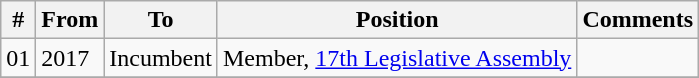<table class="wikitable sortable">
<tr>
<th>#</th>
<th>From</th>
<th>To</th>
<th>Position</th>
<th>Comments</th>
</tr>
<tr>
<td>01</td>
<td>2017</td>
<td>Incumbent</td>
<td>Member, <a href='#'>17th Legislative Assembly</a></td>
<td></td>
</tr>
<tr>
</tr>
</table>
